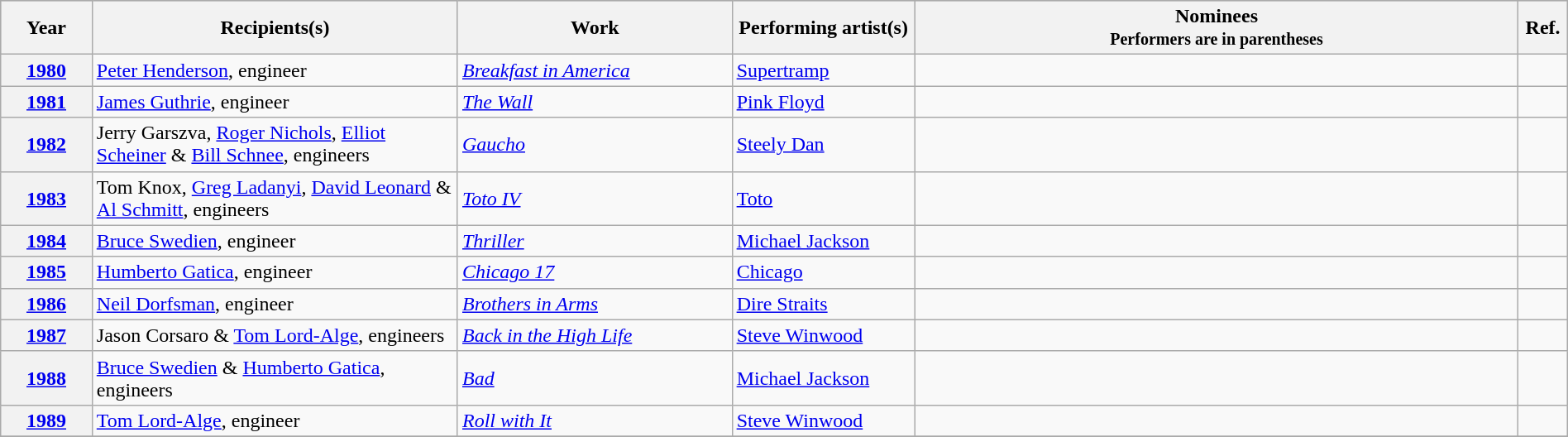<table class="wikitable sortable" width="100%">
<tr bgcolor="#bebebe">
<th width="5%">Year</th>
<th width="20%">Recipients(s)</th>
<th width="15%">Work</th>
<th width="10%">Performing artist(s)</th>
<th width="33%" class=unsortable>Nominees<br><small>Performers are in parentheses</small></th>
<th width="2%" class=unsortable>Ref.</th>
</tr>
<tr>
<th scope="row" style="text-align:center;"><a href='#'>1980</a></th>
<td><a href='#'>Peter Henderson</a>, engineer</td>
<td><em><a href='#'>Breakfast in America</a></em></td>
<td><a href='#'>Supertramp</a></td>
<td></td>
<td style="text-align:center;"></td>
</tr>
<tr>
<th scope="row" style="text-align:center;"><a href='#'>1981</a></th>
<td><a href='#'>James Guthrie</a>, engineer</td>
<td><em><a href='#'>The Wall</a></em></td>
<td><a href='#'>Pink Floyd</a></td>
<td></td>
<td style="text-align:center;"></td>
</tr>
<tr>
<th scope="row" style="text-align:center;"><a href='#'>1982</a></th>
<td>Jerry Garszva, <a href='#'>Roger Nichols</a>, <a href='#'>Elliot Scheiner</a> & <a href='#'>Bill Schnee</a>, engineers</td>
<td><em><a href='#'>Gaucho</a></em></td>
<td><a href='#'>Steely Dan</a></td>
<td></td>
<td style="text-align:center;"></td>
</tr>
<tr>
<th scope="row" style="text-align:center;"><a href='#'>1983</a></th>
<td>Tom Knox, <a href='#'>Greg Ladanyi</a>, <a href='#'>David Leonard</a> & <a href='#'>Al Schmitt</a>, engineers</td>
<td><em><a href='#'>Toto IV</a></em></td>
<td><a href='#'>Toto</a></td>
<td></td>
<td style="text-align:center;"></td>
</tr>
<tr>
<th scope="row" style="text-align:center;"><a href='#'>1984</a></th>
<td><a href='#'>Bruce Swedien</a>, engineer</td>
<td><em><a href='#'>Thriller</a></em></td>
<td><a href='#'>Michael Jackson</a></td>
<td></td>
<td style="text-align:center;"></td>
</tr>
<tr>
<th scope="row" style="text-align:center;"><a href='#'>1985</a></th>
<td><a href='#'>Humberto Gatica</a>, engineer</td>
<td><em><a href='#'>Chicago 17</a></em></td>
<td><a href='#'>Chicago</a></td>
<td></td>
<td style="text-align:center;"></td>
</tr>
<tr>
<th scope="row" style="text-align:center;"><a href='#'>1986</a></th>
<td><a href='#'>Neil Dorfsman</a>, engineer</td>
<td><em><a href='#'>Brothers in Arms</a></em></td>
<td><a href='#'>Dire Straits</a></td>
<td></td>
<td style="text-align:center;"></td>
</tr>
<tr>
<th scope="row" style="text-align:center;"><a href='#'>1987</a></th>
<td>Jason Corsaro & <a href='#'>Tom Lord-Alge</a>, engineers</td>
<td><em><a href='#'>Back in the High Life</a></em></td>
<td><a href='#'>Steve Winwood</a></td>
<td></td>
<td style="text-align:center;"></td>
</tr>
<tr>
<th scope="row" style="text-align:center;"><a href='#'>1988</a></th>
<td><a href='#'>Bruce Swedien</a> & <a href='#'>Humberto Gatica</a>, engineers</td>
<td><em><a href='#'>Bad</a></em></td>
<td><a href='#'>Michael Jackson</a></td>
<td></td>
<td style="text-align:center;"></td>
</tr>
<tr>
<th scope="row" style="text-align:center;"><a href='#'>1989</a></th>
<td><a href='#'>Tom Lord-Alge</a>, engineer</td>
<td><em><a href='#'>Roll with It</a></em></td>
<td><a href='#'>Steve Winwood</a></td>
<td></td>
<td style="text-align:center;"></td>
</tr>
<tr>
</tr>
</table>
